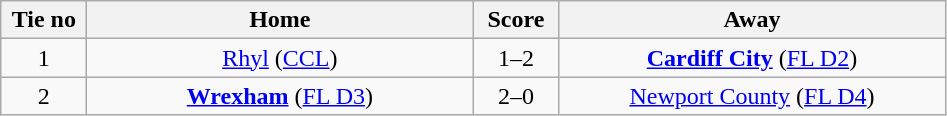<table class="wikitable" style="text-align:center">
<tr>
<th width=50>Tie no</th>
<th width=250>Home</th>
<th width=50>Score</th>
<th width=250>Away</th>
</tr>
<tr>
<td>1</td>
<td><a href='#'>Rhyl</a> (<a href='#'>CCL</a>)</td>
<td>1–2</td>
<td><strong><a href='#'>Cardiff City</a></strong> (<a href='#'>FL D2</a>)</td>
</tr>
<tr>
<td>2</td>
<td><strong><a href='#'>Wrexham</a></strong> (<a href='#'>FL D3</a>)</td>
<td>2–0</td>
<td><a href='#'>Newport County</a> (<a href='#'>FL D4</a>)</td>
</tr>
</table>
